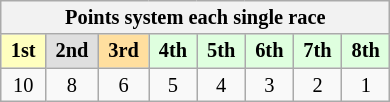<table class="wikitable" style="font-size: 85%; text-align: center">
<tr>
<th colspan=19>Points system each single race</th>
</tr>
<tr>
<td style="background:#ffffbf;"> <strong>1st</strong> </td>
<td style="background:#dfdfdf;"> <strong>2nd</strong> </td>
<td style="background:#ffdf9f;"> <strong>3rd</strong> </td>
<td style="background:#dfffdf;"> <strong>4th</strong> </td>
<td style="background:#dfffdf;"> <strong>5th</strong> </td>
<td style="background:#dfffdf;"> <strong>6th</strong> </td>
<td style="background:#dfffdf;"> <strong>7th</strong> </td>
<td style="background:#dfffdf;"> <strong>8th</strong> </td>
</tr>
<tr>
<td>10</td>
<td>8</td>
<td>6</td>
<td>5</td>
<td>4</td>
<td>3</td>
<td>2</td>
<td>1</td>
</tr>
</table>
